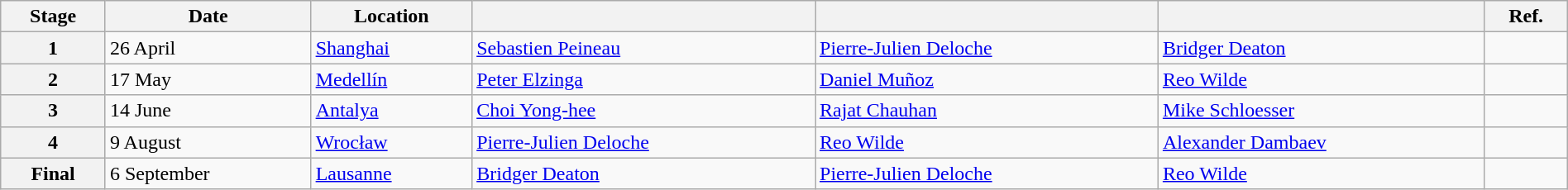<table class="wikitable" style="width:100%">
<tr>
<th>Stage</th>
<th>Date</th>
<th>Location</th>
<th></th>
<th></th>
<th></th>
<th>Ref.</th>
</tr>
<tr>
<th>1</th>
<td>26 April</td>
<td> <a href='#'>Shanghai</a></td>
<td> <a href='#'>Sebastien Peineau</a></td>
<td> <a href='#'>Pierre-Julien Deloche</a></td>
<td> <a href='#'>Bridger Deaton</a></td>
<td></td>
</tr>
<tr>
<th>2</th>
<td>17 May</td>
<td> <a href='#'>Medellín</a></td>
<td> <a href='#'>Peter Elzinga</a></td>
<td> <a href='#'>Daniel Muñoz</a></td>
<td> <a href='#'>Reo Wilde</a></td>
<td></td>
</tr>
<tr>
<th>3</th>
<td>14 June</td>
<td> <a href='#'>Antalya</a></td>
<td> <a href='#'>Choi Yong-hee</a></td>
<td> <a href='#'>Rajat Chauhan</a></td>
<td> <a href='#'>Mike Schloesser</a></td>
<td></td>
</tr>
<tr>
<th>4</th>
<td>9 August</td>
<td> <a href='#'>Wrocław</a></td>
<td> <a href='#'>Pierre-Julien Deloche</a></td>
<td> <a href='#'>Reo Wilde</a></td>
<td> <a href='#'>Alexander Dambaev</a></td>
<td></td>
</tr>
<tr>
<th>Final</th>
<td>6 September</td>
<td> <a href='#'>Lausanne</a></td>
<td> <a href='#'>Bridger Deaton</a></td>
<td> <a href='#'>Pierre-Julien Deloche</a></td>
<td> <a href='#'>Reo Wilde</a></td>
<td></td>
</tr>
</table>
